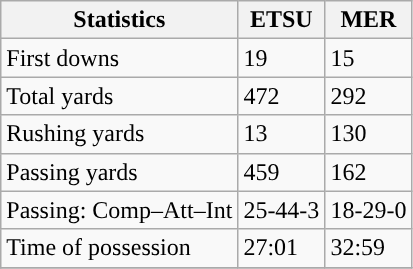<table class="wikitable" style="float: left;">
<tr>
<th>Statistics</th>
<th>ETSU</th>
<th>MER</th>
</tr>
<tr>
<td>First downs</td>
<td>19</td>
<td>15</td>
</tr>
<tr>
<td>Total yards</td>
<td>472</td>
<td>292</td>
</tr>
<tr>
<td>Rushing yards</td>
<td>13</td>
<td>130</td>
</tr>
<tr>
<td>Passing yards</td>
<td>459</td>
<td>162</td>
</tr>
<tr>
<td>Passing: Comp–Att–Int</td>
<td>25-44-3</td>
<td>18-29-0</td>
</tr>
<tr>
<td>Time of possession</td>
<td>27:01</td>
<td>32:59</td>
</tr>
<tr>
</tr>
</table>
